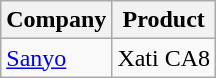<table class="wikitable">
<tr>
<th>Company</th>
<th>Product</th>
</tr>
<tr>
<td><a href='#'>Sanyo</a></td>
<td>Xati CA8</td>
</tr>
</table>
